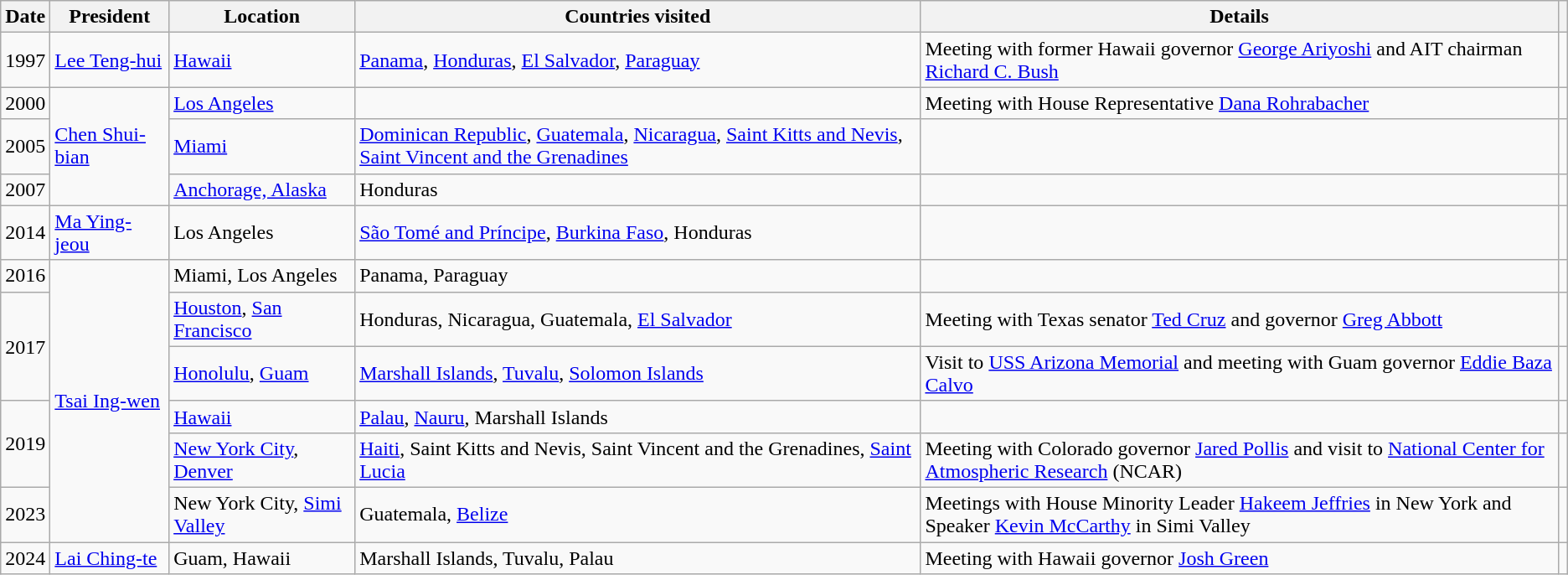<table class="wikitable">
<tr>
<th>Date</th>
<th>President</th>
<th>Location</th>
<th>Countries visited</th>
<th>Details</th>
<th></th>
</tr>
<tr>
<td>1997</td>
<td><a href='#'>Lee Teng-hui</a></td>
<td><a href='#'>Hawaii</a></td>
<td><a href='#'>Panama</a>, <a href='#'>Honduras</a>, <a href='#'>El Salvador</a>, <a href='#'>Paraguay</a></td>
<td>Meeting with former Hawaii governor <a href='#'>George Ariyoshi</a> and AIT chairman <a href='#'>Richard C. Bush</a></td>
<td></td>
</tr>
<tr>
<td>2000</td>
<td rowspan="3"><a href='#'>Chen Shui-bian</a></td>
<td><a href='#'>Los Angeles</a></td>
<td></td>
<td>Meeting with House Representative <a href='#'>Dana Rohrabacher</a></td>
<td></td>
</tr>
<tr>
<td>2005</td>
<td><a href='#'>Miami</a></td>
<td><a href='#'>Dominican Republic</a>, <a href='#'>Guatemala</a>, <a href='#'>Nicaragua</a>, <a href='#'>Saint Kitts and Nevis</a>, <a href='#'>Saint Vincent and the Grenadines</a></td>
<td></td>
<td></td>
</tr>
<tr>
<td>2007</td>
<td><a href='#'>Anchorage, Alaska</a></td>
<td>Honduras</td>
<td></td>
<td></td>
</tr>
<tr>
<td>2014</td>
<td><a href='#'>Ma Ying-jeou</a></td>
<td>Los Angeles</td>
<td><a href='#'>São Tomé and Príncipe</a>, <a href='#'>Burkina Faso</a>, Honduras</td>
<td></td>
<td></td>
</tr>
<tr>
<td>2016</td>
<td rowspan="6"><a href='#'>Tsai Ing-wen</a></td>
<td>Miami, Los Angeles</td>
<td>Panama, Paraguay</td>
<td></td>
<td></td>
</tr>
<tr>
<td rowspan="2">2017</td>
<td><a href='#'>Houston</a>, <a href='#'>San Francisco</a></td>
<td>Honduras, Nicaragua, Guatemala, <a href='#'>El Salvador</a></td>
<td>Meeting with Texas senator <a href='#'>Ted Cruz</a> and governor <a href='#'>Greg Abbott</a></td>
<td></td>
</tr>
<tr>
<td><a href='#'>Honolulu</a>, <a href='#'>Guam</a></td>
<td><a href='#'>Marshall Islands</a>, <a href='#'>Tuvalu</a>, <a href='#'>Solomon Islands</a></td>
<td>Visit to <a href='#'>USS Arizona Memorial</a> and meeting with Guam governor <a href='#'>Eddie Baza Calvo</a></td>
<td></td>
</tr>
<tr>
<td rowspan="2">2019</td>
<td><a href='#'>Hawaii</a></td>
<td><a href='#'>Palau</a>, <a href='#'>Nauru</a>, Marshall Islands</td>
<td></td>
<td></td>
</tr>
<tr>
<td><a href='#'>New York City</a>, <a href='#'>Denver</a></td>
<td><a href='#'>Haiti</a>, Saint Kitts and Nevis, Saint Vincent and the Grenadines, <a href='#'>Saint Lucia</a></td>
<td>Meeting with Colorado governor <a href='#'>Jared Pollis</a> and visit to <a href='#'>National Center for Atmospheric Research</a> (NCAR)</td>
<td></td>
</tr>
<tr>
<td>2023</td>
<td>New York City, <a href='#'>Simi Valley</a></td>
<td>Guatemala, <a href='#'>Belize</a></td>
<td>Meetings with House Minority Leader <a href='#'>Hakeem Jeffries</a> in New York and Speaker <a href='#'>Kevin McCarthy</a> in Simi Valley</td>
<td></td>
</tr>
<tr>
<td>2024</td>
<td><a href='#'>Lai Ching-te</a></td>
<td>Guam, Hawaii</td>
<td>Marshall Islands, Tuvalu, Palau</td>
<td>Meeting with Hawaii governor <a href='#'>Josh Green</a></td>
<td></td>
</tr>
</table>
